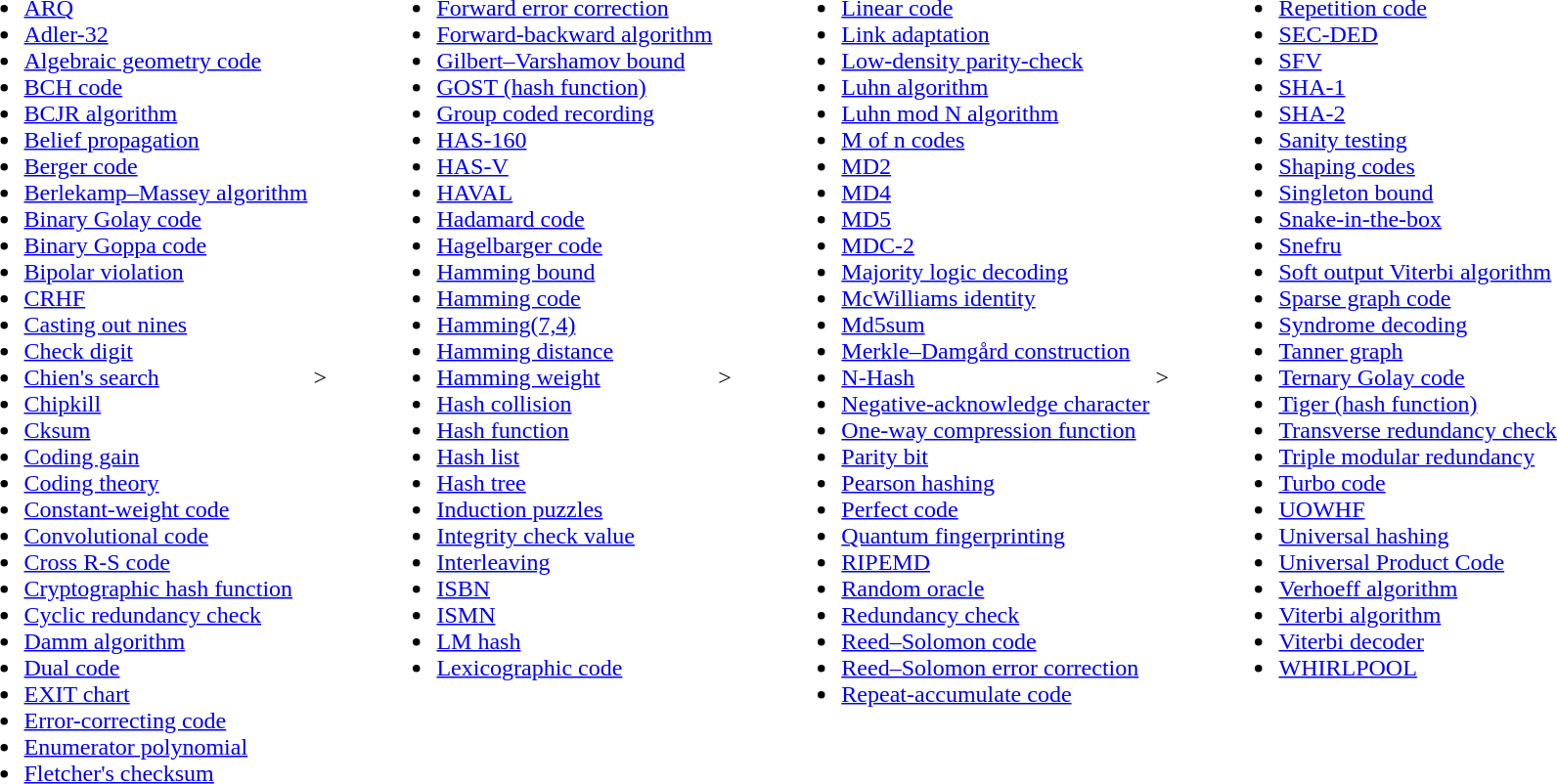<table>
<tr>
<td valign="top"><br><ul><li><a href='#'>ARQ</a></li><li><a href='#'>Adler-32</a></li><li><a href='#'>Algebraic geometry code</a></li><li><a href='#'>BCH code</a></li><li><a href='#'>BCJR algorithm</a></li><li><a href='#'>Belief propagation</a></li><li><a href='#'>Berger code</a></li><li><a href='#'>Berlekamp–Massey algorithm</a></li><li><a href='#'>Binary Golay code</a></li><li><a href='#'>Binary Goppa code</a></li><li><a href='#'>Bipolar violation</a></li><li><a href='#'>CRHF</a></li><li><a href='#'>Casting out nines</a></li><li><a href='#'>Check digit</a></li><li><a href='#'>Chien's search</a></li><li><a href='#'>Chipkill</a></li><li><a href='#'>Cksum</a></li><li><a href='#'>Coding gain</a></li><li><a href='#'>Coding theory</a></li><li><a href='#'>Constant-weight code</a></li><li><a href='#'>Convolutional code</a></li><li><a href='#'>Cross R-S code</a></li><li><a href='#'>Cryptographic hash function</a></li><li><a href='#'>Cyclic redundancy check</a></li><li><a href='#'>Damm algorithm</a></li><li><a href='#'>Dual code</a></li><li><a href='#'>EXIT chart</a></li><li><a href='#'>Error-correcting code</a></li><li><a href='#'>Enumerator polynomial</a></li><li><a href='#'>Fletcher's checksum</a></li></ul></td>
<td <hspace width=40px>></td>
<td valign="top"><br><ul><li><a href='#'>Forward error correction</a></li><li><a href='#'>Forward-backward algorithm</a></li><li><a href='#'>Gilbert–Varshamov bound</a></li><li><a href='#'>GOST (hash function)</a></li><li><a href='#'>Group coded recording</a></li><li><a href='#'>HAS-160</a></li><li><a href='#'>HAS-V</a></li><li><a href='#'>HAVAL</a></li><li><a href='#'>Hadamard code</a></li><li><a href='#'>Hagelbarger code</a></li><li><a href='#'>Hamming bound</a></li><li><a href='#'>Hamming code</a></li><li><a href='#'>Hamming(7,4)</a></li><li><a href='#'>Hamming distance</a></li><li><a href='#'>Hamming weight</a></li><li><a href='#'>Hash collision</a></li><li><a href='#'>Hash function</a></li><li><a href='#'>Hash list</a></li><li><a href='#'>Hash tree</a></li><li><a href='#'>Induction puzzles</a></li><li><a href='#'>Integrity check value</a></li><li><a href='#'>Interleaving</a></li><li><a href='#'>ISBN</a></li><li><a href='#'>ISMN</a></li><li><a href='#'>LM hash</a></li><li><a href='#'>Lexicographic code</a></li></ul></td>
<td <hspace width=40px>></td>
<td valign="top"><br><ul><li><a href='#'>Linear code</a></li><li><a href='#'>Link adaptation</a></li><li><a href='#'>Low-density parity-check</a></li><li><a href='#'>Luhn algorithm</a></li><li><a href='#'>Luhn mod N algorithm</a></li><li><a href='#'>M of n codes</a></li><li><a href='#'>MD2</a></li><li><a href='#'>MD4</a></li><li><a href='#'>MD5</a></li><li><a href='#'>MDC-2</a></li><li><a href='#'>Majority logic decoding</a></li><li><a href='#'>McWilliams identity</a></li><li><a href='#'>Md5sum</a></li><li><a href='#'>Merkle–Damgård construction</a></li><li><a href='#'>N-Hash</a></li><li><a href='#'>Negative-acknowledge character</a></li><li><a href='#'>One-way compression function</a></li><li><a href='#'>Parity bit</a></li><li><a href='#'>Pearson hashing</a></li><li><a href='#'>Perfect code</a></li><li><a href='#'>Quantum fingerprinting</a></li><li><a href='#'>RIPEMD</a></li><li><a href='#'>Random oracle</a></li><li><a href='#'>Redundancy check</a></li><li><a href='#'>Reed–Solomon code</a></li><li><a href='#'>Reed–Solomon error correction</a></li><li><a href='#'>Repeat-accumulate code</a></li></ul></td>
<td <hspace width=40px>></td>
<td valign="top"><br><ul><li><a href='#'>Repetition code</a></li><li><a href='#'>SEC-DED</a></li><li><a href='#'>SFV</a></li><li><a href='#'>SHA-1</a></li><li><a href='#'>SHA-2</a></li><li><a href='#'>Sanity testing</a></li><li><a href='#'>Shaping codes</a></li><li><a href='#'>Singleton bound</a></li><li><a href='#'>Snake-in-the-box</a></li><li><a href='#'>Snefru</a></li><li><a href='#'>Soft output Viterbi algorithm</a></li><li><a href='#'>Sparse graph code</a></li><li><a href='#'>Syndrome decoding</a></li><li><a href='#'>Tanner graph</a></li><li><a href='#'>Ternary Golay code</a></li><li><a href='#'>Tiger (hash function)</a></li><li><a href='#'>Transverse redundancy check</a></li><li><a href='#'>Triple modular redundancy</a></li><li><a href='#'>Turbo code</a></li><li><a href='#'>UOWHF</a></li><li><a href='#'>Universal hashing</a></li><li><a href='#'>Universal Product Code</a></li><li><a href='#'>Verhoeff algorithm</a></li><li><a href='#'>Viterbi algorithm</a></li><li><a href='#'>Viterbi decoder</a></li><li><a href='#'>WHIRLPOOL</a></li></ul></td>
</tr>
</table>
